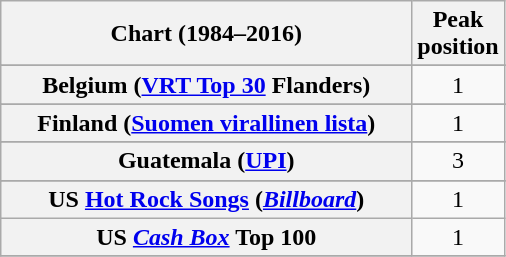<table class="wikitable sortable plainrowheaders">
<tr>
<th style="width: 200pt;">Chart (1984–2016)</th>
<th style="width: 40pt;">Peak<br>position</th>
</tr>
<tr>
</tr>
<tr>
</tr>
<tr>
</tr>
<tr>
<th scope="row">Belgium (<a href='#'>VRT Top 30</a> Flanders)</th>
<td align="center">1</td>
</tr>
<tr>
</tr>
<tr>
<th scope="row">Finland (<a href='#'>Suomen virallinen lista</a>)</th>
<td align="center">1</td>
</tr>
<tr>
</tr>
<tr>
<th scope="row">Guatemala (<a href='#'>UPI</a>)</th>
<td align="center">3</td>
</tr>
<tr>
</tr>
<tr>
</tr>
<tr>
</tr>
<tr>
</tr>
<tr>
</tr>
<tr>
</tr>
<tr>
</tr>
<tr>
</tr>
<tr>
</tr>
<tr>
</tr>
<tr>
</tr>
<tr>
</tr>
<tr>
</tr>
<tr>
</tr>
<tr>
<th scope="row">US <a href='#'>Hot Rock Songs</a> (<em><a href='#'>Billboard</a></em>)</th>
<td align="center">1</td>
</tr>
<tr>
<th scope="row">US <a href='#'><em>Cash Box</em></a> Top 100</th>
<td align="center">1</td>
</tr>
<tr>
</tr>
</table>
